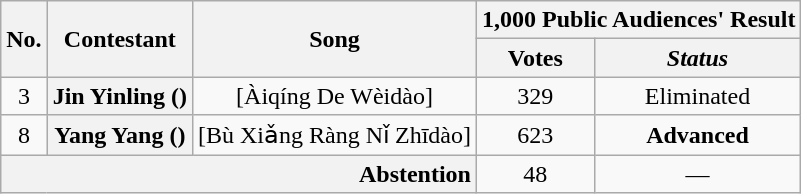<table class="wikitable plainrowheaders" style="text-align:center;">
<tr>
<th scope="col" rowspan="2">No.</th>
<th scope="col" rowspan="2">Contestant</th>
<th scope="col" rowspan="2">Song</th>
<th scope="col" colspan="2">1,000 Public Audiences' Result</th>
</tr>
<tr>
<th scope="col">Votes</th>
<th scope="col"><em>Status</em></th>
</tr>
<tr>
<td>3</td>
<th scope="row">Jin Yinling ()</th>
<td> [Àiqíng De Wèidào]</td>
<td>329</td>
<td>Eliminated</td>
</tr>
<tr>
<td>8</td>
<th scope="row">Yang Yang ()</th>
<td> [Bù Xiǎng Ràng Nǐ Zhīdào]</td>
<td>623</td>
<td><strong>Advanced</strong></td>
</tr>
<tr>
<th scope="row" style="text-align:right" colspan="3">Abstention</th>
<td>48</td>
<td>—</td>
</tr>
</table>
